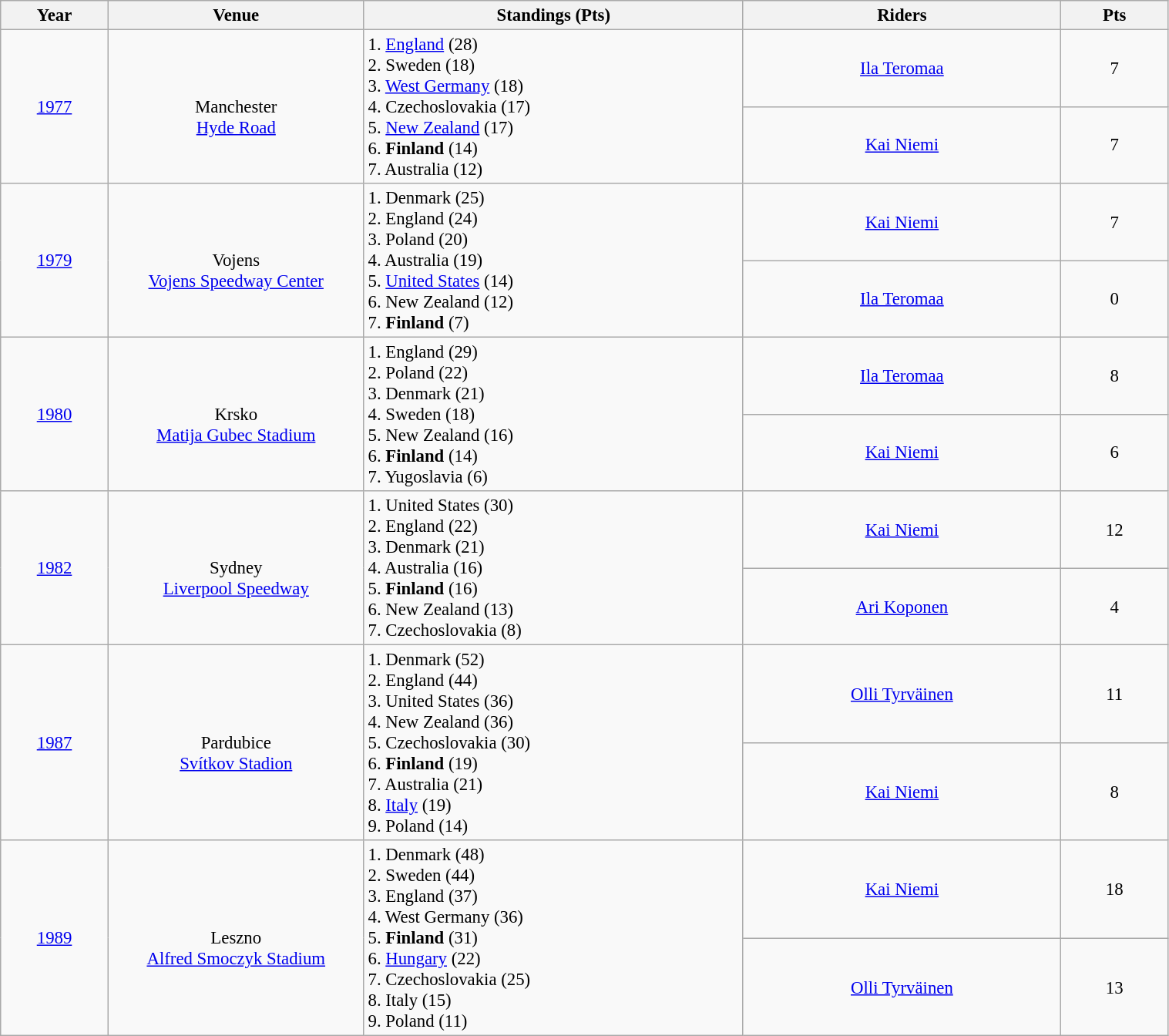<table class="wikitable"   style="font-size: 95%; width: 80%; text-align: center;">
<tr>
<th width=80>Year</th>
<th width=200>Venue</th>
<th width=300>Standings (Pts)</th>
<th width=250>Riders</th>
<th width=80>Pts</th>
</tr>
<tr>
<td rowspan="2"><a href='#'>1977</a></td>
<td rowspan="2"><br>Manchester<br><a href='#'>Hyde Road</a></td>
<td rowspan="2" style="text-align: left;">1.  <a href='#'>England</a> (28)<br>2.  Sweden (18)<br>3.  <a href='#'>West Germany</a> (18)<br>4.  Czechoslovakia (17)<br>5.  <a href='#'>New Zealand</a> (17)<br>6.  <strong>Finland</strong> (14)<br>7.  Australia (12)</td>
<td><a href='#'>Ila Teromaa</a></td>
<td>7</td>
</tr>
<tr>
<td><a href='#'>Kai Niemi</a></td>
<td>7</td>
</tr>
<tr>
<td rowspan="2"><a href='#'>1979</a></td>
<td rowspan="2"><br>Vojens<br><a href='#'>Vojens Speedway Center</a></td>
<td rowspan="2" style="text-align: left;">1.  Denmark (25)<br>2.  England (24)<br>3.  Poland (20)<br>4.  Australia (19)<br>5.  <a href='#'>United States</a> (14)<br>6.  New Zealand (12)<br>7.  <strong>Finland</strong> (7)</td>
<td><a href='#'>Kai Niemi</a></td>
<td>7</td>
</tr>
<tr>
<td><a href='#'>Ila Teromaa</a></td>
<td>0</td>
</tr>
<tr>
<td rowspan="2"><a href='#'>1980</a></td>
<td rowspan="2"><br>Krsko<br><a href='#'>Matija Gubec Stadium</a></td>
<td rowspan="2" style="text-align: left;">1.  England (29)<br> 2.  Poland (22)<br>3.  Denmark (21)<br>4.  Sweden (18)<br>5.  New Zealand (16)<br>6.  <strong>Finland</strong> (14)<br>7.  Yugoslavia (6)</td>
<td><a href='#'>Ila Teromaa</a></td>
<td>8</td>
</tr>
<tr>
<td><a href='#'>Kai Niemi</a></td>
<td>6</td>
</tr>
<tr>
<td rowspan="2"><a href='#'>1982</a></td>
<td rowspan="2"><br>Sydney<br><a href='#'>Liverpool Speedway</a></td>
<td rowspan="2" style="text-align: left;">1.  United States (30)<br> 2.  England (22)<br>3.  Denmark (21)<br>4.  Australia (16)<br>5.  <strong>Finland</strong> (16) <br>6.  New Zealand (13)<br>7.  Czechoslovakia (8)</td>
<td><a href='#'>Kai Niemi</a></td>
<td>12</td>
</tr>
<tr>
<td><a href='#'>Ari Koponen</a></td>
<td>4</td>
</tr>
<tr>
<td rowspan="2"><a href='#'>1987</a></td>
<td rowspan="2"><br>Pardubice<br><a href='#'>Svítkov Stadion</a></td>
<td rowspan="2" style="text-align: left;">1.  Denmark (52)<br> 2.  England (44)<br>3.  United States (36)<br>4.  New Zealand (36)<br>5.  Czechoslovakia (30)<br>6.  <strong>Finland</strong> (19)<br>7.  Australia (21)<br>8.  <a href='#'>Italy</a> (19)<br>9.  Poland (14)</td>
<td><a href='#'>Olli Tyrväinen</a></td>
<td>11</td>
</tr>
<tr>
<td><a href='#'>Kai Niemi</a></td>
<td>8</td>
</tr>
<tr>
<td rowspan="2"><a href='#'>1989</a></td>
<td rowspan="2"><br>Leszno<br><a href='#'>Alfred Smoczyk Stadium</a></td>
<td rowspan="2" style="text-align: left;">1.  Denmark (48)<br> 2.  Sweden (44)<br>3.  England (37)<br>4.  West Germany (36)<br>5.  <strong>Finland</strong> (31)<br>6.  <a href='#'>Hungary</a> (22)<br>7.  Czechoslovakia (25)<br>8.  Italy (15)<br>9.  Poland (11)</td>
<td><a href='#'>Kai Niemi</a></td>
<td>18</td>
</tr>
<tr>
<td><a href='#'>Olli Tyrväinen</a></td>
<td>13</td>
</tr>
</table>
